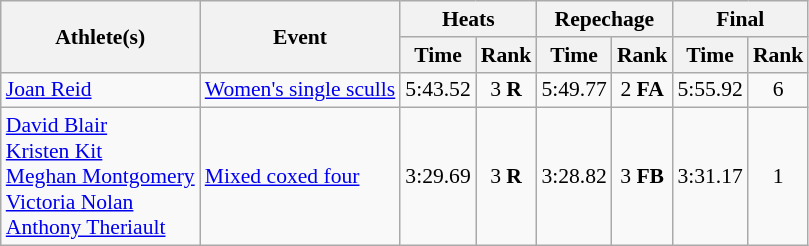<table class=wikitable style="font-size:90%">
<tr>
<th rowspan="2">Athlete(s)</th>
<th rowspan="2">Event</th>
<th colspan="2">Heats</th>
<th colspan="2">Repechage</th>
<th colspan="2">Final</th>
</tr>
<tr>
<th>Time</th>
<th>Rank</th>
<th>Time</th>
<th>Rank</th>
<th>Time</th>
<th>Rank</th>
</tr>
<tr>
<td><a href='#'>Joan Reid</a></td>
<td><a href='#'>Women's single sculls</a></td>
<td align="center">5:43.52</td>
<td align="center">3 <strong>R</strong></td>
<td align="center">5:49.77</td>
<td align="center">2 <strong>FA</strong></td>
<td align="center">5:55.92</td>
<td align="center">6</td>
</tr>
<tr>
<td><a href='#'>David Blair</a><br><a href='#'>Kristen Kit</a><br><a href='#'>Meghan Montgomery</a><br><a href='#'>Victoria Nolan</a><br><a href='#'>Anthony Theriault</a></td>
<td><a href='#'>Mixed coxed four</a></td>
<td align="center">3:29.69</td>
<td align="center">3 <strong>R</strong></td>
<td align="center">3:28.82</td>
<td align="center">3 <strong>FB</strong></td>
<td align="center">3:31.17</td>
<td align="center">1</td>
</tr>
</table>
